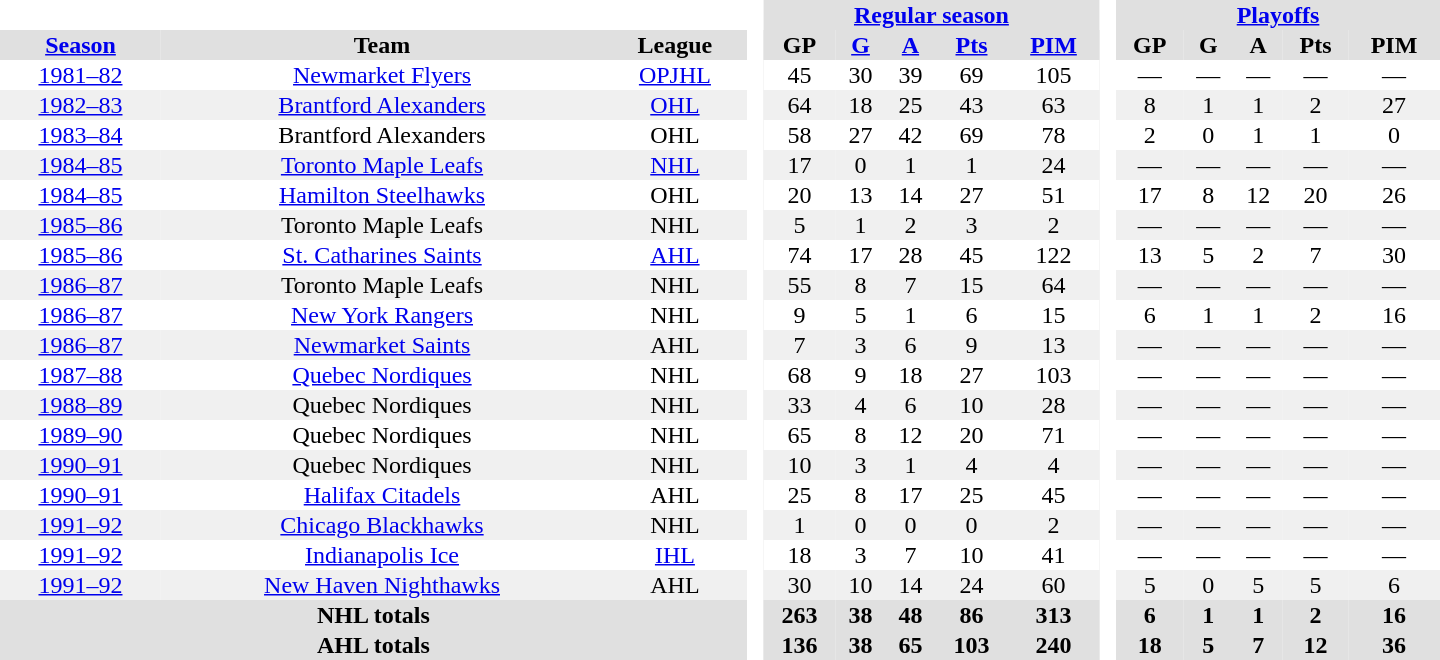<table border="0" cellpadding="1" cellspacing="0" style="text-align:center; width:60em">
<tr bgcolor="#e0e0e0">
<th colspan="3" bgcolor="#ffffff"> </th>
<th rowspan="99" bgcolor="#ffffff"> </th>
<th colspan="5"><a href='#'>Regular season</a></th>
<th rowspan="99" bgcolor="#ffffff"> </th>
<th colspan="5"><a href='#'>Playoffs</a></th>
</tr>
<tr bgcolor="#e0e0e0">
<th><a href='#'>Season</a></th>
<th>Team</th>
<th>League</th>
<th>GP</th>
<th><a href='#'>G</a></th>
<th><a href='#'>A</a></th>
<th><a href='#'>Pts</a></th>
<th><a href='#'>PIM</a></th>
<th>GP</th>
<th>G</th>
<th>A</th>
<th>Pts</th>
<th>PIM</th>
</tr>
<tr>
<td><a href='#'>1981–82</a></td>
<td><a href='#'>Newmarket Flyers</a></td>
<td><a href='#'>OPJHL</a></td>
<td>45</td>
<td>30</td>
<td>39</td>
<td>69</td>
<td>105</td>
<td>—</td>
<td>—</td>
<td>—</td>
<td>—</td>
<td>—</td>
</tr>
<tr bgcolor="#f0f0f0">
<td><a href='#'>1982–83</a></td>
<td><a href='#'>Brantford Alexanders</a></td>
<td><a href='#'>OHL</a></td>
<td>64</td>
<td>18</td>
<td>25</td>
<td>43</td>
<td>63</td>
<td>8</td>
<td>1</td>
<td>1</td>
<td>2</td>
<td>27</td>
</tr>
<tr>
<td><a href='#'>1983–84</a></td>
<td>Brantford Alexanders</td>
<td>OHL</td>
<td>58</td>
<td>27</td>
<td>42</td>
<td>69</td>
<td>78</td>
<td>2</td>
<td>0</td>
<td>1</td>
<td>1</td>
<td>0</td>
</tr>
<tr bgcolor="#f0f0f0">
<td><a href='#'>1984–85</a></td>
<td><a href='#'>Toronto Maple Leafs</a></td>
<td><a href='#'>NHL</a></td>
<td>17</td>
<td>0</td>
<td>1</td>
<td>1</td>
<td>24</td>
<td>—</td>
<td>—</td>
<td>—</td>
<td>—</td>
<td>—</td>
</tr>
<tr>
<td><a href='#'>1984–85</a></td>
<td><a href='#'>Hamilton Steelhawks</a></td>
<td>OHL</td>
<td>20</td>
<td>13</td>
<td>14</td>
<td>27</td>
<td>51</td>
<td>17</td>
<td>8</td>
<td>12</td>
<td>20</td>
<td>26</td>
</tr>
<tr bgcolor="#f0f0f0">
<td><a href='#'>1985–86</a></td>
<td>Toronto Maple Leafs</td>
<td>NHL</td>
<td>5</td>
<td>1</td>
<td>2</td>
<td>3</td>
<td>2</td>
<td>—</td>
<td>—</td>
<td>—</td>
<td>—</td>
<td>—</td>
</tr>
<tr>
<td><a href='#'>1985–86</a></td>
<td><a href='#'>St. Catharines Saints</a></td>
<td><a href='#'>AHL</a></td>
<td>74</td>
<td>17</td>
<td>28</td>
<td>45</td>
<td>122</td>
<td>13</td>
<td>5</td>
<td>2</td>
<td>7</td>
<td>30</td>
</tr>
<tr bgcolor="#f0f0f0">
<td><a href='#'>1986–87</a></td>
<td>Toronto Maple Leafs</td>
<td>NHL</td>
<td>55</td>
<td>8</td>
<td>7</td>
<td>15</td>
<td>64</td>
<td>—</td>
<td>—</td>
<td>—</td>
<td>—</td>
<td>—</td>
</tr>
<tr>
<td><a href='#'>1986–87</a></td>
<td><a href='#'>New York Rangers</a></td>
<td>NHL</td>
<td>9</td>
<td>5</td>
<td>1</td>
<td>6</td>
<td>15</td>
<td>6</td>
<td>1</td>
<td>1</td>
<td>2</td>
<td>16</td>
</tr>
<tr bgcolor="#f0f0f0">
<td><a href='#'>1986–87</a></td>
<td><a href='#'>Newmarket Saints</a></td>
<td>AHL</td>
<td>7</td>
<td>3</td>
<td>6</td>
<td>9</td>
<td>13</td>
<td>—</td>
<td>—</td>
<td>—</td>
<td>—</td>
<td>—</td>
</tr>
<tr>
<td><a href='#'>1987–88</a></td>
<td><a href='#'>Quebec Nordiques</a></td>
<td>NHL</td>
<td>68</td>
<td>9</td>
<td>18</td>
<td>27</td>
<td>103</td>
<td>—</td>
<td>—</td>
<td>—</td>
<td>—</td>
<td>—</td>
</tr>
<tr bgcolor="#f0f0f0">
<td><a href='#'>1988–89</a></td>
<td>Quebec Nordiques</td>
<td>NHL</td>
<td>33</td>
<td>4</td>
<td>6</td>
<td>10</td>
<td>28</td>
<td>—</td>
<td>—</td>
<td>—</td>
<td>—</td>
<td>—</td>
</tr>
<tr>
<td><a href='#'>1989–90</a></td>
<td>Quebec Nordiques</td>
<td>NHL</td>
<td>65</td>
<td>8</td>
<td>12</td>
<td>20</td>
<td>71</td>
<td>—</td>
<td>—</td>
<td>—</td>
<td>—</td>
<td>—</td>
</tr>
<tr bgcolor="#f0f0f0">
<td><a href='#'>1990–91</a></td>
<td>Quebec Nordiques</td>
<td>NHL</td>
<td>10</td>
<td>3</td>
<td>1</td>
<td>4</td>
<td>4</td>
<td>—</td>
<td>—</td>
<td>—</td>
<td>—</td>
<td>—</td>
</tr>
<tr>
<td><a href='#'>1990–91</a></td>
<td><a href='#'>Halifax Citadels</a></td>
<td>AHL</td>
<td>25</td>
<td>8</td>
<td>17</td>
<td>25</td>
<td>45</td>
<td>—</td>
<td>—</td>
<td>—</td>
<td>—</td>
<td>—</td>
</tr>
<tr bgcolor="#f0f0f0">
<td><a href='#'>1991–92</a></td>
<td><a href='#'>Chicago Blackhawks</a></td>
<td>NHL</td>
<td>1</td>
<td>0</td>
<td>0</td>
<td>0</td>
<td>2</td>
<td>—</td>
<td>—</td>
<td>—</td>
<td>—</td>
<td>—</td>
</tr>
<tr>
<td><a href='#'>1991–92</a></td>
<td><a href='#'>Indianapolis Ice</a></td>
<td><a href='#'>IHL</a></td>
<td>18</td>
<td>3</td>
<td>7</td>
<td>10</td>
<td>41</td>
<td>—</td>
<td>—</td>
<td>—</td>
<td>—</td>
<td>—</td>
</tr>
<tr bgcolor="#f0f0f0">
<td><a href='#'>1991–92</a></td>
<td><a href='#'>New Haven Nighthawks</a></td>
<td>AHL</td>
<td>30</td>
<td>10</td>
<td>14</td>
<td>24</td>
<td>60</td>
<td>5</td>
<td>0</td>
<td>5</td>
<td>5</td>
<td>6</td>
</tr>
<tr>
</tr>
<tr ALIGN="center" bgcolor="#e0e0e0">
<th colspan="3">NHL totals</th>
<th ALIGN="center">263</th>
<th ALIGN="center">38</th>
<th ALIGN="center">48</th>
<th ALIGN="center">86</th>
<th ALIGN="center">313</th>
<th ALIGN="center">6</th>
<th ALIGN="center">1</th>
<th ALIGN="center">1</th>
<th ALIGN="center">2</th>
<th ALIGN="center">16</th>
</tr>
<tr>
</tr>
<tr ALIGN="center" bgcolor="#e0e0e0">
<th colspan="3">AHL totals</th>
<th ALIGN="center">136</th>
<th ALIGN="center">38</th>
<th ALIGN="center">65</th>
<th ALIGN="center">103</th>
<th ALIGN="center">240</th>
<th ALIGN="center">18</th>
<th ALIGN="center">5</th>
<th ALIGN="center">7</th>
<th ALIGN="center">12</th>
<th ALIGN="center">36</th>
</tr>
</table>
